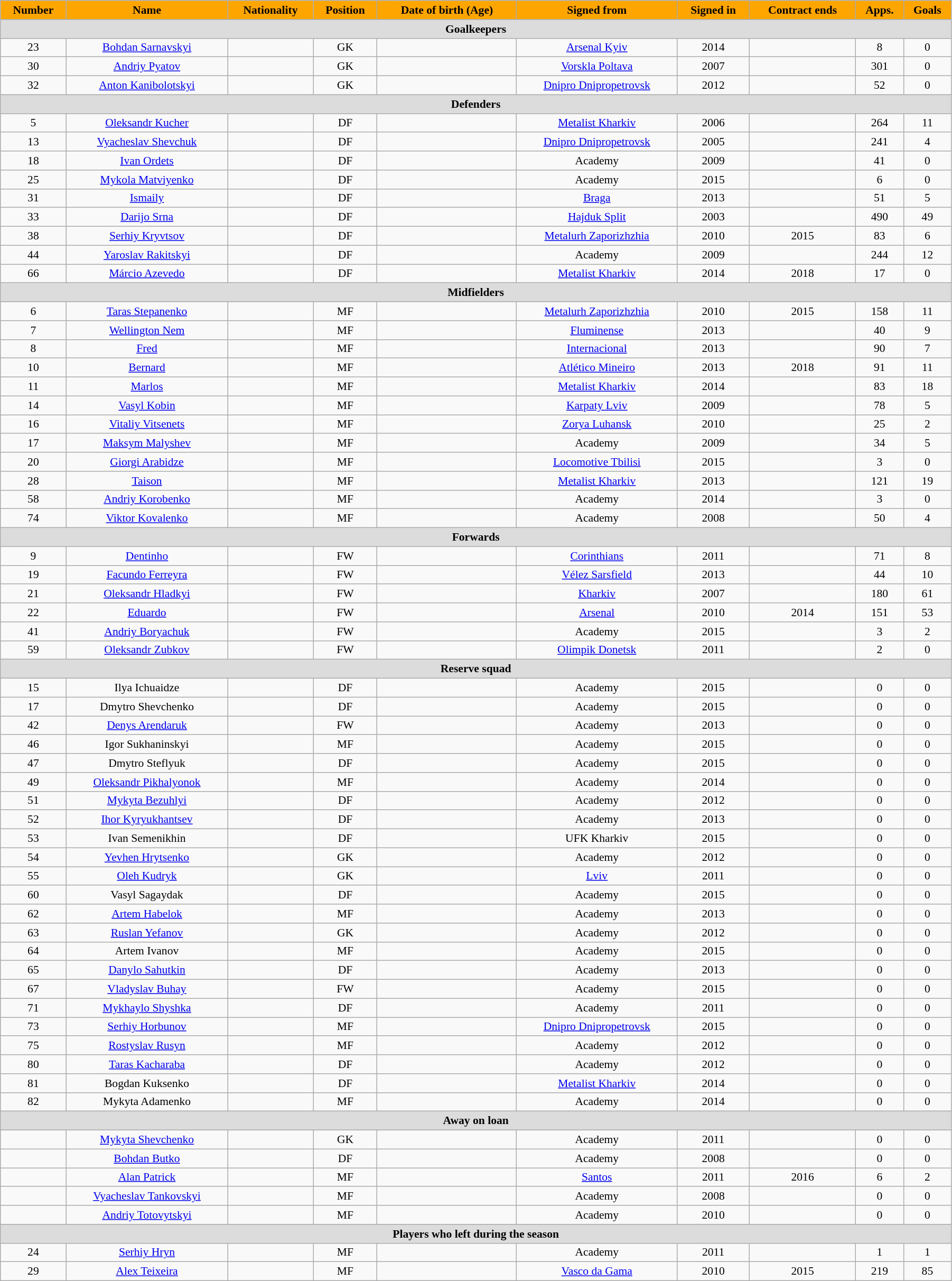<table class="wikitable"  style="text-align:center; font-size:90%; width:95%;">
<tr>
<th style="background:orange; color:#000000; text-align:center;">Number</th>
<th style="background:orange; color:#000000; text-align:center;">Name</th>
<th style="background:orange; color:#000000; text-align:center;">Nationality</th>
<th style="background:orange; color:#000000; text-align:center;">Position</th>
<th style="background:orange; color:#000000; text-align:center;">Date of birth (Age)</th>
<th style="background:orange; color:#000000; text-align:center;">Signed from</th>
<th style="background:orange; color:#000000; text-align:center;">Signed in</th>
<th style="background:orange; color:#000000; text-align:center;">Contract ends</th>
<th style="background:orange; color:#000000; text-align:center;">Apps.</th>
<th style="background:orange; color:#000000; text-align:center;">Goals</th>
</tr>
<tr>
<th colspan="11"  style="background:#dcdcdc; text-align:center;">Goalkeepers</th>
</tr>
<tr>
<td>23</td>
<td><a href='#'>Bohdan Sarnavskyi</a></td>
<td></td>
<td>GK</td>
<td></td>
<td><a href='#'>Arsenal Kyiv</a></td>
<td>2014</td>
<td></td>
<td>8</td>
<td>0</td>
</tr>
<tr>
<td>30</td>
<td><a href='#'>Andriy Pyatov</a></td>
<td></td>
<td>GK</td>
<td></td>
<td><a href='#'>Vorskla Poltava</a></td>
<td>2007</td>
<td></td>
<td>301</td>
<td>0</td>
</tr>
<tr>
<td>32</td>
<td><a href='#'>Anton Kanibolotskyi</a></td>
<td></td>
<td>GK</td>
<td></td>
<td><a href='#'>Dnipro Dnipropetrovsk</a></td>
<td>2012</td>
<td></td>
<td>52</td>
<td>0</td>
</tr>
<tr>
<th colspan="11"  style="background:#dcdcdc; text-align:center;">Defenders</th>
</tr>
<tr>
<td>5</td>
<td><a href='#'>Oleksandr Kucher</a></td>
<td></td>
<td>DF</td>
<td></td>
<td><a href='#'>Metalist Kharkiv</a></td>
<td>2006</td>
<td></td>
<td>264</td>
<td>11</td>
</tr>
<tr>
<td>13</td>
<td><a href='#'>Vyacheslav Shevchuk</a></td>
<td></td>
<td>DF</td>
<td></td>
<td><a href='#'>Dnipro Dnipropetrovsk</a></td>
<td>2005</td>
<td></td>
<td>241</td>
<td>4</td>
</tr>
<tr>
<td>18</td>
<td><a href='#'>Ivan Ordets</a></td>
<td></td>
<td>DF</td>
<td></td>
<td>Academy</td>
<td>2009</td>
<td></td>
<td>41</td>
<td>0</td>
</tr>
<tr>
<td>25</td>
<td><a href='#'>Mykola Matviyenko</a></td>
<td></td>
<td>DF</td>
<td></td>
<td>Academy</td>
<td>2015</td>
<td></td>
<td>6</td>
<td>0</td>
</tr>
<tr>
<td>31</td>
<td><a href='#'>Ismaily</a></td>
<td></td>
<td>DF</td>
<td></td>
<td><a href='#'>Braga</a></td>
<td>2013</td>
<td></td>
<td>51</td>
<td>5</td>
</tr>
<tr>
<td>33</td>
<td><a href='#'>Darijo Srna</a> </td>
<td></td>
<td>DF</td>
<td></td>
<td><a href='#'>Hajduk Split</a></td>
<td>2003</td>
<td></td>
<td>490</td>
<td>49</td>
</tr>
<tr>
<td>38</td>
<td><a href='#'>Serhiy Kryvtsov</a></td>
<td></td>
<td>DF</td>
<td></td>
<td><a href='#'>Metalurh Zaporizhzhia</a></td>
<td>2010</td>
<td>2015</td>
<td>83</td>
<td>6</td>
</tr>
<tr>
<td>44</td>
<td><a href='#'>Yaroslav Rakitskyi</a></td>
<td></td>
<td>DF</td>
<td></td>
<td>Academy</td>
<td>2009</td>
<td></td>
<td>244</td>
<td>12</td>
</tr>
<tr>
<td>66</td>
<td><a href='#'>Márcio Azevedo</a></td>
<td></td>
<td>DF</td>
<td></td>
<td><a href='#'>Metalist Kharkiv</a></td>
<td>2014</td>
<td>2018</td>
<td>17</td>
<td>0</td>
</tr>
<tr>
<th colspan="11"  style="background:#dcdcdc; text-align:center;">Midfielders</th>
</tr>
<tr>
<td>6</td>
<td><a href='#'>Taras Stepanenko</a></td>
<td></td>
<td>MF</td>
<td></td>
<td><a href='#'>Metalurh Zaporizhzhia</a></td>
<td>2010</td>
<td>2015</td>
<td>158</td>
<td>11</td>
</tr>
<tr>
<td>7</td>
<td><a href='#'>Wellington Nem</a></td>
<td></td>
<td>MF</td>
<td></td>
<td><a href='#'>Fluminense</a></td>
<td>2013</td>
<td></td>
<td>40</td>
<td>9</td>
</tr>
<tr>
<td>8</td>
<td><a href='#'>Fred</a></td>
<td></td>
<td>MF</td>
<td></td>
<td><a href='#'>Internacional</a></td>
<td>2013</td>
<td></td>
<td>90</td>
<td>7</td>
</tr>
<tr>
<td>10</td>
<td><a href='#'>Bernard</a></td>
<td></td>
<td>MF</td>
<td></td>
<td><a href='#'>Atlético Mineiro</a></td>
<td>2013</td>
<td>2018</td>
<td>91</td>
<td>11</td>
</tr>
<tr>
<td>11</td>
<td><a href='#'>Marlos</a></td>
<td></td>
<td>MF</td>
<td></td>
<td><a href='#'>Metalist Kharkiv</a></td>
<td>2014</td>
<td></td>
<td>83</td>
<td>18</td>
</tr>
<tr>
<td>14</td>
<td><a href='#'>Vasyl Kobin</a></td>
<td></td>
<td>MF</td>
<td></td>
<td><a href='#'>Karpaty Lviv</a></td>
<td>2009</td>
<td></td>
<td>78</td>
<td>5</td>
</tr>
<tr>
<td>16</td>
<td><a href='#'>Vitaliy Vitsenets</a></td>
<td></td>
<td>MF</td>
<td></td>
<td><a href='#'>Zorya Luhansk</a></td>
<td>2010</td>
<td></td>
<td>25</td>
<td>2</td>
</tr>
<tr>
<td>17</td>
<td><a href='#'>Maksym Malyshev</a></td>
<td></td>
<td>MF</td>
<td></td>
<td>Academy</td>
<td>2009</td>
<td></td>
<td>34</td>
<td>5</td>
</tr>
<tr>
<td>20</td>
<td><a href='#'>Giorgi Arabidze</a></td>
<td></td>
<td>MF</td>
<td></td>
<td><a href='#'>Locomotive Tbilisi</a></td>
<td>2015</td>
<td></td>
<td>3</td>
<td>0</td>
</tr>
<tr>
<td>28</td>
<td><a href='#'>Taison</a></td>
<td></td>
<td>MF</td>
<td></td>
<td><a href='#'>Metalist Kharkiv</a></td>
<td>2013</td>
<td></td>
<td>121</td>
<td>19</td>
</tr>
<tr>
<td>58</td>
<td><a href='#'>Andriy Korobenko</a></td>
<td></td>
<td>MF</td>
<td></td>
<td>Academy</td>
<td>2014</td>
<td></td>
<td>3</td>
<td>0</td>
</tr>
<tr>
<td>74</td>
<td><a href='#'>Viktor Kovalenko</a></td>
<td></td>
<td>MF</td>
<td></td>
<td>Academy</td>
<td>2008</td>
<td></td>
<td>50</td>
<td>4</td>
</tr>
<tr>
<th colspan="11"  style="background:#dcdcdc; text-align:center;">Forwards</th>
</tr>
<tr>
<td>9</td>
<td><a href='#'>Dentinho</a></td>
<td></td>
<td>FW</td>
<td></td>
<td><a href='#'>Corinthians</a></td>
<td>2011</td>
<td></td>
<td>71</td>
<td>8</td>
</tr>
<tr>
<td>19</td>
<td><a href='#'>Facundo Ferreyra</a></td>
<td></td>
<td>FW</td>
<td></td>
<td><a href='#'>Vélez Sarsfield</a></td>
<td>2013</td>
<td></td>
<td>44</td>
<td>10</td>
</tr>
<tr>
<td>21</td>
<td><a href='#'>Oleksandr Hladkyi</a></td>
<td></td>
<td>FW</td>
<td></td>
<td><a href='#'>Kharkiv</a></td>
<td>2007</td>
<td></td>
<td>180</td>
<td>61</td>
</tr>
<tr>
<td>22</td>
<td><a href='#'>Eduardo</a></td>
<td></td>
<td>FW</td>
<td></td>
<td><a href='#'>Arsenal</a></td>
<td>2010</td>
<td>2014</td>
<td>151</td>
<td>53</td>
</tr>
<tr>
<td>41</td>
<td><a href='#'>Andriy Boryachuk</a></td>
<td></td>
<td>FW</td>
<td></td>
<td>Academy</td>
<td>2015</td>
<td></td>
<td>3</td>
<td>2</td>
</tr>
<tr>
<td>59</td>
<td><a href='#'>Oleksandr Zubkov</a></td>
<td></td>
<td>FW</td>
<td></td>
<td><a href='#'>Olimpik Donetsk</a></td>
<td>2011</td>
<td></td>
<td>2</td>
<td>0</td>
</tr>
<tr>
<th colspan="11"  style="background:#dcdcdc; text-align:center;">Reserve squad</th>
</tr>
<tr>
<td>15</td>
<td>Ilya Ichuaidze</td>
<td></td>
<td>DF</td>
<td></td>
<td>Academy</td>
<td>2015</td>
<td></td>
<td>0</td>
<td>0</td>
</tr>
<tr>
<td>17</td>
<td>Dmytro Shevchenko</td>
<td></td>
<td>DF</td>
<td></td>
<td>Academy</td>
<td>2015</td>
<td></td>
<td>0</td>
<td>0</td>
</tr>
<tr>
<td>42</td>
<td><a href='#'>Denys Arendaruk</a></td>
<td></td>
<td>FW</td>
<td></td>
<td>Academy</td>
<td>2013</td>
<td></td>
<td>0</td>
<td>0</td>
</tr>
<tr>
<td>46</td>
<td>Igor Sukhaninskyi</td>
<td></td>
<td>MF</td>
<td></td>
<td>Academy</td>
<td>2015</td>
<td></td>
<td>0</td>
<td>0</td>
</tr>
<tr>
<td>47</td>
<td>Dmytro Steflyuk</td>
<td></td>
<td>DF</td>
<td></td>
<td>Academy</td>
<td>2015</td>
<td></td>
<td>0</td>
<td>0</td>
</tr>
<tr>
<td>49</td>
<td><a href='#'>Oleksandr Pikhalyonok</a></td>
<td></td>
<td>MF</td>
<td></td>
<td>Academy</td>
<td>2014</td>
<td></td>
<td>0</td>
<td>0</td>
</tr>
<tr>
<td>51</td>
<td><a href='#'>Mykyta Bezuhlyi</a></td>
<td></td>
<td>DF</td>
<td></td>
<td>Academy</td>
<td>2012</td>
<td></td>
<td>0</td>
<td>0</td>
</tr>
<tr>
<td>52</td>
<td><a href='#'>Ihor Kyryukhantsev</a></td>
<td></td>
<td>DF</td>
<td></td>
<td>Academy</td>
<td>2013</td>
<td></td>
<td>0</td>
<td>0</td>
</tr>
<tr>
<td>53</td>
<td>Ivan Semenikhin</td>
<td></td>
<td>DF</td>
<td></td>
<td>UFK Kharkiv</td>
<td>2015</td>
<td></td>
<td>0</td>
<td>0</td>
</tr>
<tr>
<td>54</td>
<td><a href='#'>Yevhen Hrytsenko</a></td>
<td></td>
<td>GK</td>
<td></td>
<td>Academy</td>
<td>2012</td>
<td></td>
<td>0</td>
<td>0</td>
</tr>
<tr>
<td>55</td>
<td><a href='#'>Oleh Kudryk</a></td>
<td></td>
<td>GK</td>
<td></td>
<td><a href='#'>Lviv</a></td>
<td>2011</td>
<td></td>
<td>0</td>
<td>0</td>
</tr>
<tr>
<td>60</td>
<td>Vasyl Sagaydak</td>
<td></td>
<td>DF</td>
<td></td>
<td>Academy</td>
<td>2015</td>
<td></td>
<td>0</td>
<td>0</td>
</tr>
<tr>
<td>62</td>
<td><a href='#'>Artem Habelok</a></td>
<td></td>
<td>MF</td>
<td></td>
<td>Academy</td>
<td>2013</td>
<td></td>
<td>0</td>
<td>0</td>
</tr>
<tr>
<td>63</td>
<td><a href='#'>Ruslan Yefanov</a></td>
<td></td>
<td>GK</td>
<td></td>
<td>Academy</td>
<td>2012</td>
<td></td>
<td>0</td>
<td>0</td>
</tr>
<tr>
<td>64</td>
<td>Artem Ivanov</td>
<td></td>
<td>MF</td>
<td></td>
<td>Academy</td>
<td>2015</td>
<td></td>
<td>0</td>
<td>0</td>
</tr>
<tr>
<td>65</td>
<td><a href='#'>Danylo Sahutkin</a></td>
<td></td>
<td>DF</td>
<td></td>
<td>Academy</td>
<td>2013</td>
<td></td>
<td>0</td>
<td>0</td>
</tr>
<tr>
<td>67</td>
<td><a href='#'>Vladyslav Buhay</a></td>
<td></td>
<td>FW</td>
<td></td>
<td>Academy</td>
<td>2015</td>
<td></td>
<td>0</td>
<td>0</td>
</tr>
<tr>
<td>71</td>
<td><a href='#'>Mykhaylo Shyshka</a></td>
<td></td>
<td>DF</td>
<td></td>
<td>Academy</td>
<td>2011</td>
<td></td>
<td>0</td>
<td>0</td>
</tr>
<tr>
<td>73</td>
<td><a href='#'>Serhiy Horbunov</a></td>
<td></td>
<td>MF</td>
<td></td>
<td><a href='#'>Dnipro Dnipropetrovsk</a></td>
<td>2015</td>
<td></td>
<td>0</td>
<td>0</td>
</tr>
<tr>
<td>75</td>
<td><a href='#'>Rostyslav Rusyn</a></td>
<td></td>
<td>MF</td>
<td></td>
<td>Academy</td>
<td>2012</td>
<td></td>
<td>0</td>
<td>0</td>
</tr>
<tr>
<td>80</td>
<td><a href='#'>Taras Kacharaba</a></td>
<td></td>
<td>DF</td>
<td></td>
<td>Academy</td>
<td>2012</td>
<td></td>
<td>0</td>
<td>0</td>
</tr>
<tr>
<td>81</td>
<td>Bogdan Kuksenko</td>
<td></td>
<td>DF</td>
<td></td>
<td><a href='#'>Metalist Kharkiv</a></td>
<td>2014</td>
<td></td>
<td>0</td>
<td>0</td>
</tr>
<tr>
<td>82</td>
<td>Mykyta Adamenko</td>
<td></td>
<td>MF</td>
<td></td>
<td>Academy</td>
<td>2014</td>
<td></td>
<td>0</td>
<td>0</td>
</tr>
<tr>
<th colspan="11"  style="background:#dcdcdc; text-align:center;">Away on loan</th>
</tr>
<tr>
<td></td>
<td><a href='#'>Mykyta Shevchenko</a></td>
<td></td>
<td>GK</td>
<td></td>
<td>Academy</td>
<td>2011</td>
<td></td>
<td>0</td>
<td>0</td>
</tr>
<tr>
<td></td>
<td><a href='#'>Bohdan Butko</a></td>
<td></td>
<td>DF</td>
<td></td>
<td>Academy</td>
<td>2008</td>
<td></td>
<td>0</td>
<td>0</td>
</tr>
<tr>
<td></td>
<td><a href='#'>Alan Patrick</a></td>
<td></td>
<td>MF</td>
<td></td>
<td><a href='#'>Santos</a></td>
<td>2011</td>
<td>2016</td>
<td>6</td>
<td>2</td>
</tr>
<tr>
<td></td>
<td><a href='#'>Vyacheslav Tankovskyi</a></td>
<td></td>
<td>MF</td>
<td></td>
<td>Academy</td>
<td>2008</td>
<td></td>
<td>0</td>
<td>0</td>
</tr>
<tr>
<td></td>
<td><a href='#'>Andriy Totovytskyi</a></td>
<td></td>
<td>MF</td>
<td></td>
<td>Academy</td>
<td>2010</td>
<td></td>
<td>0</td>
<td>0</td>
</tr>
<tr>
<th colspan="11"  style="background:#dcdcdc; text-align:center;">Players who left during the season</th>
</tr>
<tr>
<td>24</td>
<td><a href='#'>Serhiy Hryn</a></td>
<td></td>
<td>MF</td>
<td></td>
<td>Academy</td>
<td>2011</td>
<td></td>
<td>1</td>
<td>1</td>
</tr>
<tr>
<td>29</td>
<td><a href='#'>Alex Teixeira</a></td>
<td></td>
<td>MF</td>
<td></td>
<td><a href='#'>Vasco da Gama</a></td>
<td>2010</td>
<td>2015</td>
<td>219</td>
<td>85</td>
</tr>
</table>
